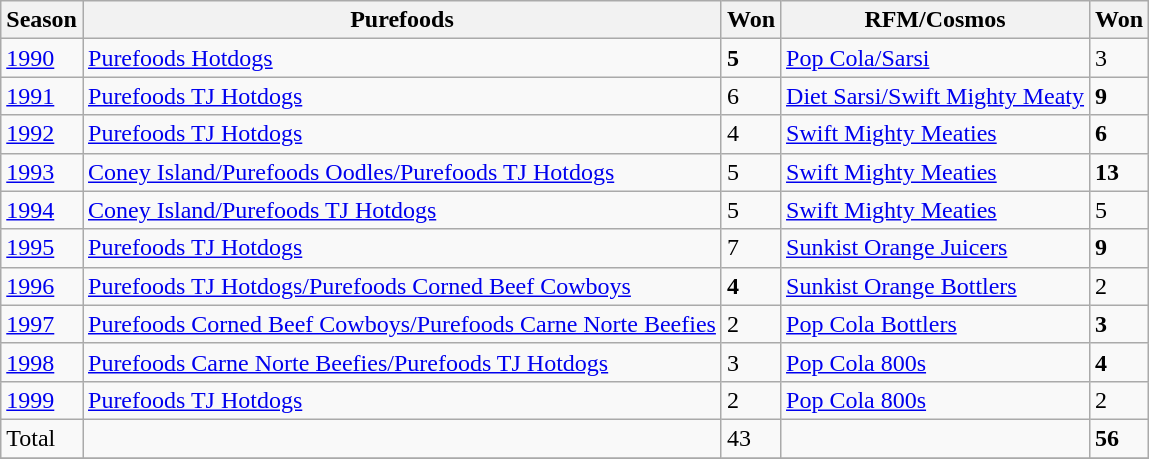<table class="wikitable">
<tr>
<th>Season</th>
<th>Purefoods</th>
<th>Won</th>
<th>RFM/Cosmos</th>
<th>Won</th>
</tr>
<tr>
<td><a href='#'>1990</a></td>
<td><a href='#'>Purefoods Hotdogs</a></td>
<td><strong>5</strong></td>
<td><a href='#'>Pop Cola/Sarsi</a></td>
<td>3</td>
</tr>
<tr>
<td><a href='#'>1991</a></td>
<td><a href='#'>Purefoods TJ Hotdogs</a></td>
<td>6</td>
<td><a href='#'>Diet Sarsi/Swift Mighty Meaty</a></td>
<td><strong>9</strong></td>
</tr>
<tr>
<td><a href='#'>1992</a></td>
<td><a href='#'>Purefoods TJ Hotdogs</a></td>
<td>4</td>
<td><a href='#'>Swift Mighty Meaties</a></td>
<td><strong>6</strong></td>
</tr>
<tr>
<td><a href='#'>1993</a></td>
<td><a href='#'>Coney Island/Purefoods Oodles/Purefoods TJ Hotdogs</a></td>
<td>5</td>
<td><a href='#'>Swift Mighty Meaties</a></td>
<td><strong>13</strong></td>
</tr>
<tr>
<td><a href='#'>1994</a></td>
<td><a href='#'>Coney Island/Purefoods TJ Hotdogs</a></td>
<td>5</td>
<td><a href='#'>Swift Mighty Meaties</a></td>
<td>5</td>
</tr>
<tr>
<td><a href='#'>1995</a></td>
<td><a href='#'>Purefoods TJ Hotdogs</a></td>
<td>7</td>
<td><a href='#'>Sunkist Orange Juicers</a></td>
<td><strong>9</strong></td>
</tr>
<tr>
<td><a href='#'>1996</a></td>
<td><a href='#'>Purefoods TJ Hotdogs/Purefoods Corned Beef Cowboys</a></td>
<td><strong>4</strong></td>
<td><a href='#'>Sunkist Orange Bottlers</a></td>
<td>2</td>
</tr>
<tr>
<td><a href='#'>1997</a></td>
<td><a href='#'>Purefoods Corned Beef Cowboys/Purefoods Carne Norte Beefies</a></td>
<td>2</td>
<td><a href='#'>Pop Cola Bottlers</a></td>
<td><strong>3</strong></td>
</tr>
<tr>
<td><a href='#'>1998</a></td>
<td><a href='#'>Purefoods Carne Norte Beefies/Purefoods TJ Hotdogs</a></td>
<td>3</td>
<td><a href='#'>Pop Cola 800s</a></td>
<td><strong>4</strong></td>
</tr>
<tr>
<td><a href='#'>1999</a></td>
<td><a href='#'>Purefoods TJ Hotdogs</a></td>
<td>2</td>
<td><a href='#'>Pop Cola 800s</a></td>
<td>2</td>
</tr>
<tr>
<td>Total</td>
<td></td>
<td>43</td>
<td></td>
<td><strong>56</strong></td>
</tr>
<tr>
</tr>
</table>
